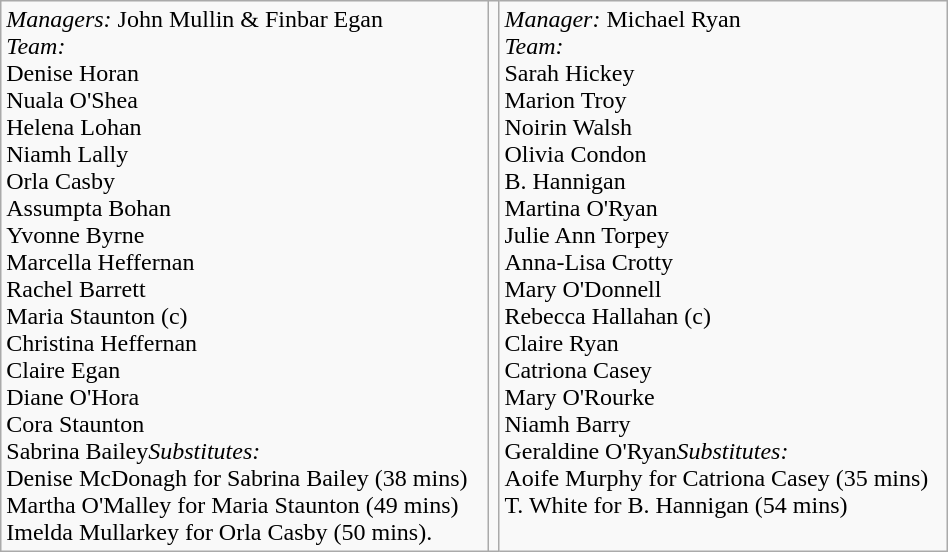<table border=0 class="wikitable" width=50%>
<tr>
<td valign=top><em>Managers:</em> John Mullin & Finbar Egan<br><em>Team:</em> <br> Denise Horan<br> Nuala O'Shea<br> Helena Lohan<br> Niamh Lally<br> Orla Casby<br> Assumpta Bohan<br> Yvonne Byrne<br> Marcella Heffernan<br> Rachel Barrett<br> Maria Staunton (c)<br> Christina Heffernan<br> Claire Egan<br> Diane O'Hora<br> Cora Staunton<br> Sabrina Bailey<em>Substitutes:</em><br> Denise McDonagh for Sabrina Bailey (38 mins)<br> Martha O'Malley for Maria Staunton (49 mins)<br> Imelda Mullarkey for Orla Casby (50 mins).</td>
<td valign=middle align=center><br></td>
<td valign=top><em>Manager:</em> Michael Ryan<br><em>Team:</em> <br> Sarah Hickey<br> Marion Troy<br> Noirin Walsh<br> Olivia Condon<br> B. Hannigan<br> Martina O'Ryan<br> Julie Ann Torpey<br> Anna-Lisa Crotty<br> Mary O'Donnell<br> Rebecca Hallahan (c)<br> Claire Ryan<br> Catriona Casey<br> Mary O'Rourke<br> Niamh Barry<br> Geraldine O'Ryan<em>Substitutes:</em><br> Aoife Murphy for Catriona Casey (35 mins) <br> T. White for B. Hannigan (54 mins)</td>
</tr>
</table>
